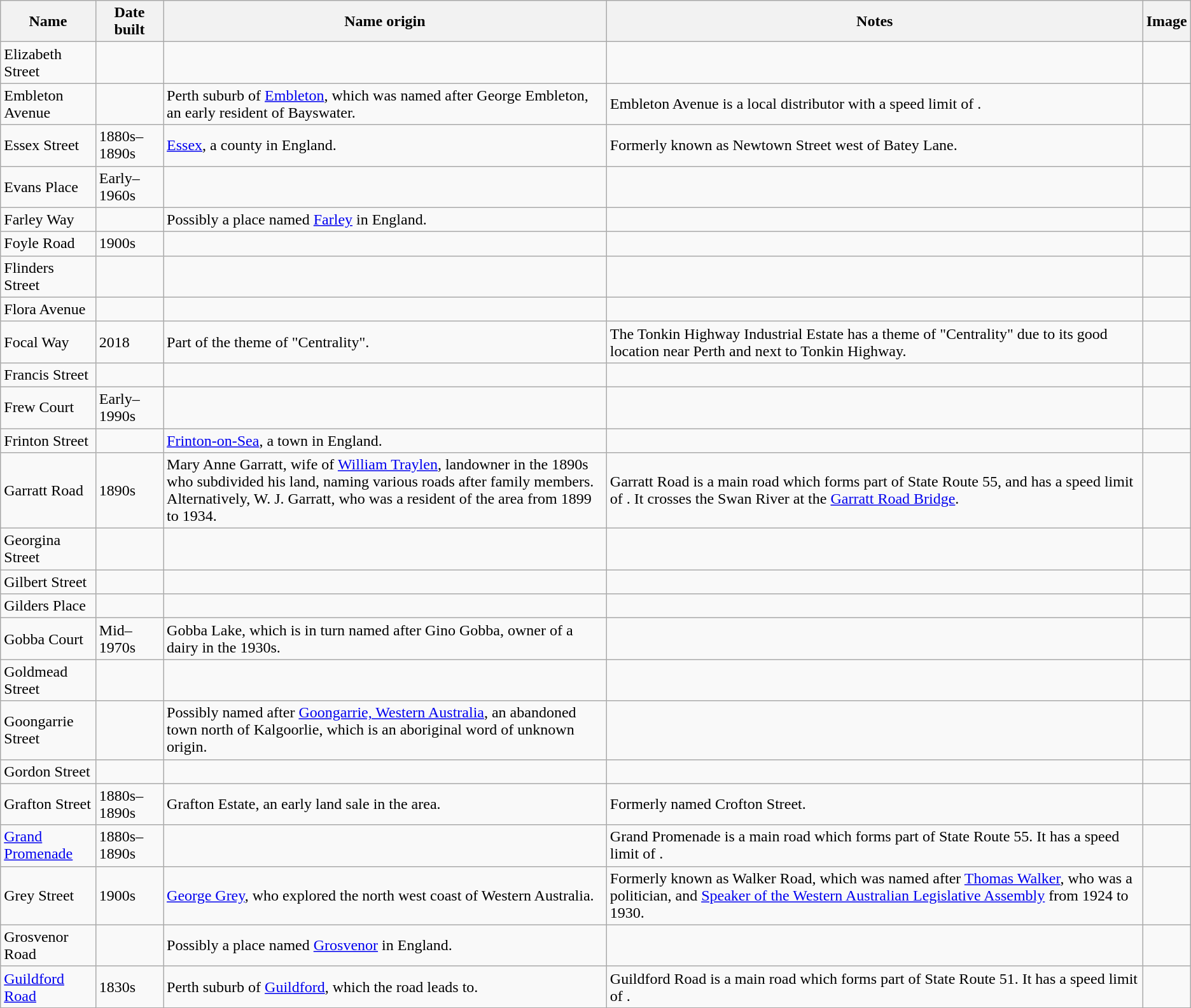<table class="wikitable">
<tr>
<th>Name</th>
<th>Date built</th>
<th>Name origin</th>
<th>Notes</th>
<th>Image</th>
</tr>
<tr>
<td>Elizabeth Street</td>
<td></td>
<td></td>
<td></td>
<td></td>
</tr>
<tr>
<td>Embleton Avenue</td>
<td></td>
<td>Perth suburb of <a href='#'>Embleton</a>, which was named after George Embleton, an early resident of Bayswater.</td>
<td>Embleton Avenue is a local distributor with a speed limit of .</td>
<td></td>
</tr>
<tr>
<td>Essex Street</td>
<td>1880s–1890s</td>
<td><a href='#'>Essex</a>, a county in England.</td>
<td>Formerly known as Newtown Street west of Batey Lane.</td>
<td></td>
</tr>
<tr>
<td>Evans Place</td>
<td>Early–1960s</td>
<td></td>
<td></td>
<td></td>
</tr>
<tr>
<td>Farley Way</td>
<td></td>
<td>Possibly a place named <a href='#'>Farley</a> in England.</td>
<td></td>
<td></td>
</tr>
<tr>
<td>Foyle Road</td>
<td>1900s</td>
<td></td>
<td></td>
<td></td>
</tr>
<tr>
<td>Flinders Street</td>
<td></td>
<td></td>
<td></td>
<td></td>
</tr>
<tr>
<td>Flora Avenue</td>
<td></td>
<td></td>
<td></td>
<td></td>
</tr>
<tr>
<td>Focal Way</td>
<td>2018</td>
<td>Part of the theme of "Centrality".</td>
<td>The Tonkin Highway Industrial Estate has a theme of "Centrality" due to its good location near Perth and next to Tonkin Highway.</td>
<td></td>
</tr>
<tr>
<td>Francis Street</td>
<td></td>
<td></td>
<td></td>
<td></td>
</tr>
<tr>
<td>Frew Court</td>
<td>Early–1990s</td>
<td></td>
<td></td>
<td></td>
</tr>
<tr>
<td>Frinton Street</td>
<td></td>
<td><a href='#'>Frinton-on-Sea</a>, a town in England.</td>
<td></td>
<td></td>
</tr>
<tr>
<td>Garratt Road</td>
<td>1890s</td>
<td>Mary Anne Garratt, wife of <a href='#'>William Traylen</a>, landowner in the 1890s who subdivided his land, naming various roads after family members.<br>Alternatively, W. J. Garratt, who was a resident of the area from 1899 to 1934.</td>
<td>Garratt Road is a main road which forms part of State Route 55, and has a speed limit of . It crosses the Swan River at the <a href='#'>Garratt Road Bridge</a>.</td>
<td></td>
</tr>
<tr>
<td>Georgina Street</td>
<td></td>
<td></td>
<td></td>
<td></td>
</tr>
<tr>
<td>Gilbert Street</td>
<td></td>
<td></td>
<td></td>
<td></td>
</tr>
<tr>
<td>Gilders Place</td>
<td></td>
<td></td>
<td></td>
<td></td>
</tr>
<tr>
<td>Gobba Court</td>
<td>Mid–1970s</td>
<td>Gobba Lake, which is in turn named after Gino Gobba, owner of a dairy in the 1930s.</td>
<td></td>
<td></td>
</tr>
<tr>
<td>Goldmead Street</td>
<td></td>
<td></td>
<td></td>
<td></td>
</tr>
<tr>
<td>Goongarrie Street</td>
<td></td>
<td>Possibly named after <a href='#'>Goongarrie, Western Australia</a>, an abandoned town north of Kalgoorlie, which is an aboriginal word of unknown origin.</td>
<td></td>
<td></td>
</tr>
<tr>
<td>Gordon Street</td>
<td></td>
<td></td>
<td></td>
<td></td>
</tr>
<tr>
<td>Grafton Street</td>
<td>1880s–1890s</td>
<td>Grafton Estate, an early land sale in the area.</td>
<td>Formerly named Crofton Street.</td>
<td></td>
</tr>
<tr>
<td><a href='#'>Grand Promenade</a></td>
<td>1880s–1890s</td>
<td></td>
<td>Grand Promenade is a main road which forms part of State Route 55. It has a speed limit of .</td>
<td></td>
</tr>
<tr>
<td>Grey Street</td>
<td>1900s</td>
<td><a href='#'>George Grey</a>, who explored the north west coast of Western Australia.</td>
<td>Formerly known as Walker Road, which was named after <a href='#'>Thomas Walker</a>, who was a politician, and <a href='#'>Speaker of the Western Australian Legislative Assembly</a> from 1924 to 1930.</td>
<td></td>
</tr>
<tr>
<td>Grosvenor Road</td>
<td></td>
<td>Possibly a place named <a href='#'>Grosvenor</a> in England.</td>
<td></td>
<td></td>
</tr>
<tr>
<td><a href='#'>Guildford Road</a></td>
<td>1830s</td>
<td>Perth suburb of <a href='#'>Guildford</a>, which the road leads to.</td>
<td>Guildford Road is a main road which forms part of State Route 51. It has a speed limit of .</td>
<td></td>
</tr>
</table>
